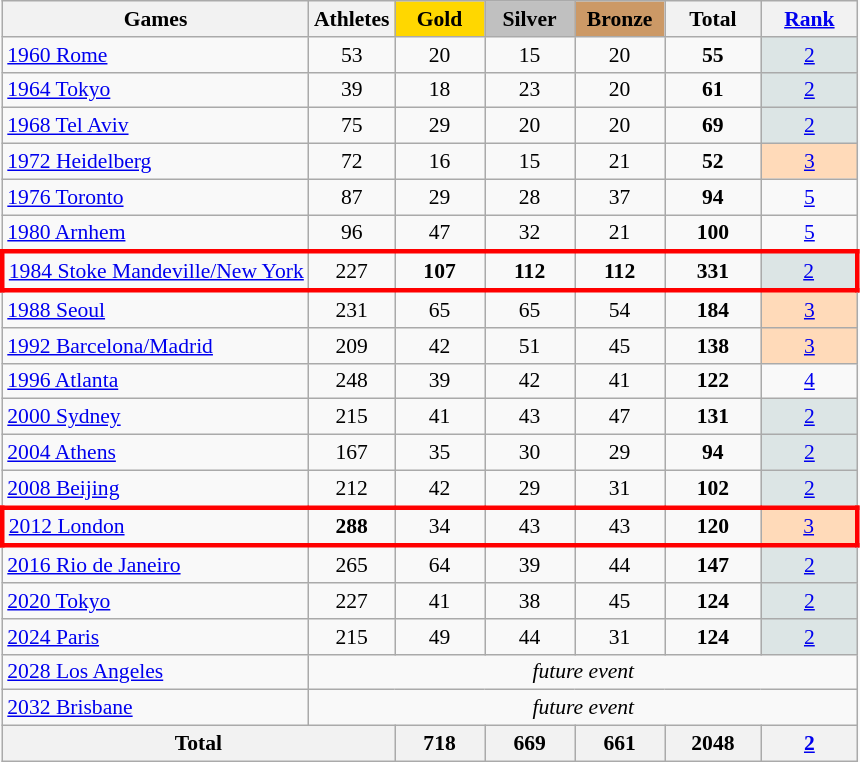<table class="wikitable" style="text-align:center; font-size:90%;">
<tr>
<th>Games</th>
<th>Athletes</th>
<td style="background:gold; width:3.7em; font-weight:bold;">Gold</td>
<td style="background:silver; width:3.7em; font-weight:bold;">Silver</td>
<td style="background:#cc9966; width:3.7em; font-weight:bold;">Bronze</td>
<th style="width:4em; font-weight:bold;">Total</th>
<th style="width:4em; font-weight:bold;"><a href='#'>Rank</a></th>
</tr>
<tr>
<td align=left> <a href='#'>1960 Rome</a></td>
<td>53</td>
<td>20</td>
<td>15</td>
<td>20</td>
<td><strong>55</strong></td>
<td bgcolor=dce5e5><a href='#'>2</a></td>
</tr>
<tr>
<td align=left> <a href='#'>1964 Tokyo</a></td>
<td>39</td>
<td>18</td>
<td>23</td>
<td>20</td>
<td><strong>61</strong></td>
<td bgcolor=dce5e5><a href='#'>2</a></td>
</tr>
<tr>
<td align=left> <a href='#'>1968 Tel Aviv</a></td>
<td>75</td>
<td>29</td>
<td>20</td>
<td>20</td>
<td><strong>69</strong></td>
<td bgcolor=dce5e5><a href='#'>2</a></td>
</tr>
<tr>
<td align=left> <a href='#'>1972 Heidelberg</a></td>
<td>72</td>
<td>16</td>
<td>15</td>
<td>21</td>
<td><strong>52</strong></td>
<td bgcolor=ffdab9><a href='#'>3</a></td>
</tr>
<tr>
<td align=left> <a href='#'>1976 Toronto</a></td>
<td>87</td>
<td>29</td>
<td>28</td>
<td>37</td>
<td><strong>94</strong></td>
<td><a href='#'>5</a></td>
</tr>
<tr>
<td align=left> <a href='#'>1980 Arnhem</a></td>
<td>96</td>
<td>47</td>
<td>32</td>
<td>21</td>
<td><strong>100</strong></td>
<td><a href='#'>5</a></td>
</tr>
<tr style="border: 3px solid red">
<td align=left> <a href='#'>1984 Stoke Mandeville/New York</a></td>
<td>227</td>
<td><strong>107</strong></td>
<td><strong>112</strong></td>
<td><strong>112</strong></td>
<td><strong>331</strong></td>
<td bgcolor=dce5e5><a href='#'>2</a></td>
</tr>
<tr>
<td align=left> <a href='#'>1988 Seoul</a></td>
<td>231</td>
<td>65</td>
<td>65</td>
<td>54</td>
<td><strong>184</strong></td>
<td bgcolor=ffdab9><a href='#'>3</a></td>
</tr>
<tr>
<td align=left> <a href='#'>1992 Barcelona/Madrid</a></td>
<td>209</td>
<td>42</td>
<td>51</td>
<td>45</td>
<td><strong>138</strong></td>
<td bgcolor=ffdab9><a href='#'>3</a></td>
</tr>
<tr>
<td align=left> <a href='#'>1996 Atlanta</a></td>
<td>248</td>
<td>39</td>
<td>42</td>
<td>41</td>
<td><strong>122</strong></td>
<td><a href='#'>4</a></td>
</tr>
<tr>
<td align=left> <a href='#'>2000 Sydney</a></td>
<td>215</td>
<td>41</td>
<td>43</td>
<td>47</td>
<td><strong>131</strong></td>
<td bgcolor=dce5e5><a href='#'>2</a></td>
</tr>
<tr>
<td align=left> <a href='#'>2004 Athens</a></td>
<td>167</td>
<td>35</td>
<td>30</td>
<td>29</td>
<td><strong>94</strong></td>
<td bgcolor=dce5e5><a href='#'>2</a></td>
</tr>
<tr>
<td align=left> <a href='#'>2008 Beijing</a></td>
<td>212</td>
<td>42</td>
<td>29</td>
<td>31</td>
<td><strong>102</strong></td>
<td bgcolor=dce5e5><a href='#'>2</a></td>
</tr>
<tr style="border: 3px solid red">
<td align=left> <a href='#'>2012 London</a></td>
<td><strong>288</strong></td>
<td>34</td>
<td>43</td>
<td>43</td>
<td><strong>120</strong></td>
<td bgcolor=ffdab9><a href='#'>3</a></td>
</tr>
<tr>
<td align=left> <a href='#'>2016 Rio de Janeiro</a></td>
<td>265</td>
<td>64</td>
<td>39</td>
<td>44</td>
<td><strong>147</strong></td>
<td bgcolor=dce5e5><a href='#'>2</a></td>
</tr>
<tr>
<td align=left> <a href='#'>2020 Tokyo</a></td>
<td>227</td>
<td>41</td>
<td>38</td>
<td>45</td>
<td><strong>124</strong></td>
<td bgcolor=dce5e5><a href='#'>2</a></td>
</tr>
<tr>
<td align=left> <a href='#'>2024 Paris</a></td>
<td>215</td>
<td>49</td>
<td>44</td>
<td>31</td>
<td><strong>124</strong></td>
<td bgcolor=dce5e5><a href='#'>2</a></td>
</tr>
<tr>
<td align=left> <a href='#'>2028 Los Angeles</a></td>
<td colspan=7; rowspan=1><em>future event</em></td>
</tr>
<tr>
<td align=left> <a href='#'>2032 Brisbane</a></td>
<td colspan=7; rowspan=1><em>future event</em></td>
</tr>
<tr>
<th colspan=2>Total</th>
<th>718</th>
<th>669</th>
<th>661</th>
<th>2048</th>
<th><a href='#'>2</a></th>
</tr>
</table>
